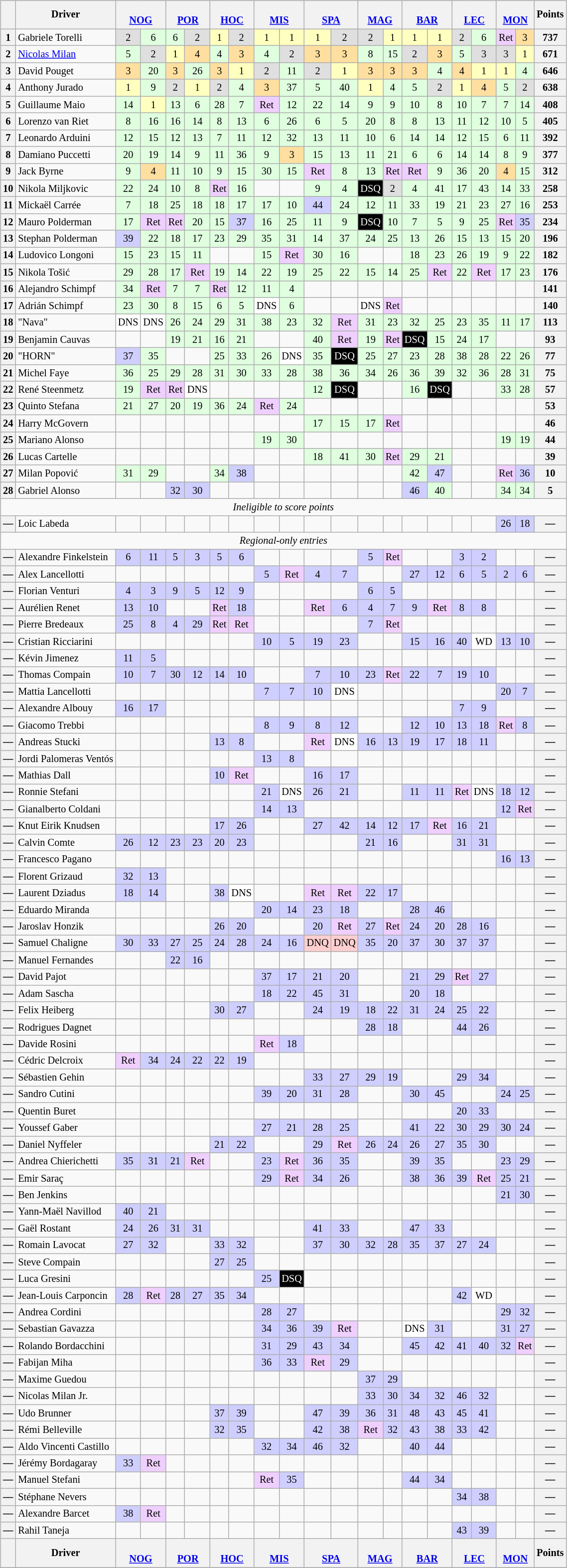<table>
<tr>
<td valign="top"><br><table class="wikitable" style="font-size:85%; text-align:center;">
<tr>
<th></th>
<th>Driver</th>
<th colspan="2"><br><a href='#'>NOG</a></th>
<th colspan="2"><br><a href='#'>POR</a></th>
<th colspan="2"><br><a href='#'>HOC</a></th>
<th colspan="2"><br><a href='#'>MIS</a></th>
<th colspan="2"><br><a href='#'>SPA</a></th>
<th colspan="2"><br><a href='#'>MAG</a></th>
<th colspan="2"><br><a href='#'>BAR</a></th>
<th colspan="2"><br><a href='#'>LEC</a></th>
<th colspan="2"><br><a href='#'>MON</a></th>
<th>Points</th>
</tr>
<tr>
<th>1</th>
<td align="left"> Gabriele Torelli</td>
<td style="background:#dfdfdf;">2</td>
<td style="background:#dfffdf;">6</td>
<td style="background:#dfffdf;">6</td>
<td style="background:#dfdfdf;">2</td>
<td style="background:#ffffbf;">1</td>
<td style="background:#dfdfdf;">2</td>
<td style="background:#ffffbf;">1</td>
<td style="background:#ffffbf;">1</td>
<td style="background:#ffffbf;">1</td>
<td style="background:#dfdfdf;">2</td>
<td style="background:#dfdfdf;">2</td>
<td style="background:#ffffbf;">1</td>
<td style="background:#ffffbf;">1</td>
<td style="background:#ffffbf;">1</td>
<td style="background:#dfdfdf;">2</td>
<td style="background:#dfffdf;">6</td>
<td style="background:#efcfff;">Ret</td>
<td style="background:#ffdf9f;">3</td>
<th>737</th>
</tr>
<tr>
<th>2</th>
<td align="left"> <a href='#'>Nicolas Milan</a></td>
<td style="background:#dfffdf;">5</td>
<td style="background:#dfdfdf;">2</td>
<td style="background:#ffffbf;">1</td>
<td style="background:#ffdf9f;">4</td>
<td style="background:#dfffdf;">4</td>
<td style="background:#ffdf9f;">3</td>
<td style="background:#dfffdf;">4</td>
<td style="background:#dfdfdf;">2</td>
<td style="background:#ffdf9f;">3</td>
<td style="background:#ffdf9f;">3</td>
<td style="background:#dfffdf;">8</td>
<td style="background:#dfffdf;">15</td>
<td style="background:#dfdfdf;">2</td>
<td style="background:#ffdf9f;">3</td>
<td style="background:#dfffdf;">5</td>
<td style="background:#dfdfdf;">3</td>
<td style="background:#dfdfdf;">3</td>
<td style="background:#ffffbf;">1</td>
<th>671</th>
</tr>
<tr>
<th>3</th>
<td align="left"> David Pouget</td>
<td style="background:#ffdf9f;">3</td>
<td style="background:#dfffdf;">20</td>
<td style="background:#ffdf9f;">3</td>
<td style="background:#dfffdf;">26</td>
<td style="background:#ffdf9f;">3</td>
<td style="background:#ffffbf;">1</td>
<td style="background:#dfdfdf;">2</td>
<td style="background:#dfffdf;">11</td>
<td style="background:#dfdfdf;">2</td>
<td style="background:#ffffbf;">1</td>
<td style="background:#ffdf9f;">3</td>
<td style="background:#ffdf9f;">3</td>
<td style="background:#ffdf9f;">3</td>
<td style="background:#dfffdf;">4</td>
<td style="background:#ffdf9f;">4</td>
<td style="background:#ffffbf;">1</td>
<td style="background:#ffffbf;">1</td>
<td style="background:#dfffdf;">4</td>
<th>646</th>
</tr>
<tr>
<th>4</th>
<td align="left"> Anthony Jurado</td>
<td style="background:#ffffbf;">1</td>
<td style="background:#dfffdf;">9</td>
<td style="background:#dfdfdf;">2</td>
<td style="background:#ffffbf;">1</td>
<td style="background:#dfdfdf;">2</td>
<td style="background:#dfffdf;">4</td>
<td style="background:#ffdf9f;">3</td>
<td style="background:#dfffdf;">37</td>
<td style="background:#dfffdf;">5</td>
<td style="background:#dfffdf;">40</td>
<td style="background:#ffffbf;">1</td>
<td style="background:#dfffdf;">4</td>
<td style="background:#dfffdf;">5</td>
<td style="background:#dfdfdf;">2</td>
<td style="background:#ffffbf;">1</td>
<td style="background:#ffdf9f;">4</td>
<td style="background:#dfffdf;">5</td>
<td style="background:#dfdfdf;">2</td>
<th>638</th>
</tr>
<tr>
<th>5</th>
<td align="left"> Guillaume Maio</td>
<td style="background:#dfffdf;">14</td>
<td style="background:#ffffbf;">1</td>
<td style="background:#dfffdf;">13</td>
<td style="background:#dfffdf;">6</td>
<td style="background:#dfffdf;">28</td>
<td style="background:#dfffdf;">7</td>
<td style="background:#efcfff;">Ret</td>
<td style="background:#dfffdf;">12</td>
<td style="background:#dfffdf;">22</td>
<td style="background:#dfffdf;">14</td>
<td style="background:#dfffdf;">9</td>
<td style="background:#dfffdf;">9</td>
<td style="background:#dfffdf;">10</td>
<td style="background:#dfffdf;">8</td>
<td style="background:#dfffdf;">10</td>
<td style="background:#dfffdf;">7</td>
<td style="background:#dfffdf;">7</td>
<td style="background:#dfffdf;">14</td>
<th>408</th>
</tr>
<tr>
<th>6</th>
<td align="left"> Lorenzo van Riet</td>
<td style="background:#dfffdf;">8</td>
<td style="background:#dfffdf;">16</td>
<td style="background:#dfffdf;">16</td>
<td style="background:#dfffdf;">14</td>
<td style="background:#dfffdf;">8</td>
<td style="background:#dfffdf;">13</td>
<td style="background:#dfffdf;">6</td>
<td style="background:#dfffdf;">26</td>
<td style="background:#dfffdf;">6</td>
<td style="background:#dfffdf;">5</td>
<td style="background:#dfffdf;">20</td>
<td style="background:#dfffdf;">8</td>
<td style="background:#dfffdf;">8</td>
<td style="background:#dfffdf;">13</td>
<td style="background:#dfffdf;">11</td>
<td style="background:#dfffdf;">12</td>
<td style="background:#dfffdf;">10</td>
<td style="background:#dfffdf;">5</td>
<th>405</th>
</tr>
<tr>
<th>7</th>
<td align="left"> Leonardo Arduini</td>
<td style="background:#dfffdf;">12</td>
<td style="background:#dfffdf;">15</td>
<td style="background:#dfffdf;">12</td>
<td style="background:#dfffdf;">13</td>
<td style="background:#dfffdf;">7</td>
<td style="background:#dfffdf;">11</td>
<td style="background:#dfffdf;">12</td>
<td style="background:#dfffdf;">32</td>
<td style="background:#dfffdf;">13</td>
<td style="background:#dfffdf;">11</td>
<td style="background:#dfffdf;">10</td>
<td style="background:#dfffdf;">6</td>
<td style="background:#dfffdf;">14</td>
<td style="background:#dfffdf;">14</td>
<td style="background:#dfffdf;">12</td>
<td style="background:#dfffdf;">15</td>
<td style="background:#dfffdf;">6</td>
<td style="background:#dfffdf;">11</td>
<th>392</th>
</tr>
<tr>
<th>8</th>
<td align="left"> Damiano Puccetti</td>
<td style="background:#dfffdf;">20</td>
<td style="background:#dfffdf;">19</td>
<td style="background:#dfffdf;">14</td>
<td style="background:#dfffdf;">9</td>
<td style="background:#dfffdf;">11</td>
<td style="background:#dfffdf;">36</td>
<td style="background:#dfffdf;">9</td>
<td style="background:#ffdf9f;">3</td>
<td style="background:#dfffdf;">15</td>
<td style="background:#dfffdf;">13</td>
<td style="background:#dfffdf;">11</td>
<td style="background:#dfffdf;">21</td>
<td style="background:#dfffdf;">6</td>
<td style="background:#dfffdf;">6</td>
<td style="background:#dfffdf;">14</td>
<td style="background:#dfffdf;">14</td>
<td style="background:#dfffdf;">8</td>
<td style="background:#dfffdf;">9</td>
<th>377</th>
</tr>
<tr>
<th>9</th>
<td align="left"> Jack Byrne</td>
<td style="background:#dfffdf;">9</td>
<td style="background:#ffdf9f;">4</td>
<td style="background:#dfffdf;">11</td>
<td style="background:#dfffdf;">10</td>
<td style="background:#dfffdf;">9</td>
<td style="background:#dfffdf;">15</td>
<td style="background:#dfffdf;">30</td>
<td style="background:#dfffdf;">15</td>
<td style="background:#efcfff;">Ret</td>
<td style="background:#dfffdf;">8</td>
<td style="background:#dfffdf;">13</td>
<td style="background:#efcfff;">Ret</td>
<td style="background:#efcfff;">Ret</td>
<td style="background:#dfffdf;">9</td>
<td style="background:#dfffdf;">36</td>
<td style="background:#dfffdf;">20</td>
<td style="background:#ffdf9f;">4</td>
<td style="background:#dfffdf;">15</td>
<th>312</th>
</tr>
<tr>
<th>10</th>
<td align="left"> Nikola Miljkovic</td>
<td style="background:#dfffdf;">22</td>
<td style="background:#dfffdf;">24</td>
<td style="background:#dfffdf;">10</td>
<td style="background:#dfffdf;">8</td>
<td style="background:#efcfff;">Ret</td>
<td style="background:#dfffdf;">16</td>
<td></td>
<td></td>
<td style="background:#dfffdf;">9</td>
<td style="background:#dfffdf;">4</td>
<td style="background:#000000; color:#ffffff">DSQ</td>
<td style="background:#dfdfdf;">2</td>
<td style="background:#dfffdf;">4</td>
<td style="background:#dfffdf;">41</td>
<td style="background:#dfffdf;">17</td>
<td style="background:#dfffdf;">43</td>
<td style="background:#dfffdf;">14</td>
<td style="background:#dfffdf;">33</td>
<th>258</th>
</tr>
<tr>
<th>11</th>
<td align="left"> Mickaël Carrée</td>
<td style="background:#dfffdf;">7</td>
<td style="background:#dfffdf;">18</td>
<td style="background:#dfffdf;">25</td>
<td style="background:#dfffdf;">18</td>
<td style="background:#dfffdf;">18</td>
<td style="background:#dfffdf;">17</td>
<td style="background:#dfffdf;">17</td>
<td style="background:#dfffdf;">10</td>
<td style="background:#cfcfff;">44</td>
<td style="background:#dfffdf;">24</td>
<td style="background:#dfffdf;">12</td>
<td style="background:#dfffdf;">11</td>
<td style="background:#dfffdf;">33</td>
<td style="background:#dfffdf;">19</td>
<td style="background:#dfffdf;">21</td>
<td style="background:#dfffdf;">23</td>
<td style="background:#dfffdf;">27</td>
<td style="background:#dfffdf;">16</td>
<th>253</th>
</tr>
<tr>
<th>12</th>
<td align="left"> Mauro Polderman</td>
<td style="background:#dfffdf;">17</td>
<td style="background:#efcfff;">Ret</td>
<td style="background:#efcfff;">Ret</td>
<td style="background:#dfffdf;">20</td>
<td style="background:#dfffdf;">15</td>
<td style="background:#cfcfff;">37</td>
<td style="background:#dfffdf;">16</td>
<td style="background:#dfffdf;">25</td>
<td style="background:#dfffdf;">11</td>
<td style="background:#dfffdf;">9</td>
<td style="background:#000000; color:#ffffff">DSQ</td>
<td style="background:#dfffdf;">10</td>
<td style="background:#dfffdf;">7</td>
<td style="background:#dfffdf;">5</td>
<td style="background:#dfffdf;">9</td>
<td style="background:#dfffdf;">25</td>
<td style="background:#efcfff;">Ret</td>
<td style="background:#cfcfff;">35</td>
<th>234</th>
</tr>
<tr>
<th>13</th>
<td align="left"> Stephan Polderman</td>
<td style="background:#cfcfff;">39</td>
<td style="background:#dfffdf;">22</td>
<td style="background:#dfffdf;">18</td>
<td style="background:#dfffdf;">17</td>
<td style="background:#dfffdf;">23</td>
<td style="background:#dfffdf;">29</td>
<td style="background:#dfffdf;">35</td>
<td style="background:#dfffdf;">31</td>
<td style="background:#dfffdf;">14</td>
<td style="background:#dfffdf;">37</td>
<td style="background:#dfffdf;">24</td>
<td style="background:#dfffdf;">25</td>
<td style="background:#dfffdf;">13</td>
<td style="background:#dfffdf;">26</td>
<td style="background:#dfffdf;">15</td>
<td style="background:#dfffdf;">13</td>
<td style="background:#dfffdf;">15</td>
<td style="background:#dfffdf;">20</td>
<th>196</th>
</tr>
<tr>
<th>14</th>
<td align="left"> Ludovico Longoni</td>
<td style="background:#dfffdf;">15</td>
<td style="background:#dfffdf;">23</td>
<td style="background:#dfffdf;">15</td>
<td style="background:#dfffdf;">11</td>
<td></td>
<td></td>
<td style="background:#dfffdf;">15</td>
<td style="background:#efcfff;">Ret</td>
<td style="background:#dfffdf;">30</td>
<td style="background:#dfffdf;">16</td>
<td></td>
<td></td>
<td style="background:#dfffdf;">18</td>
<td style="background:#dfffdf;">23</td>
<td style="background:#dfffdf;">26</td>
<td style="background:#dfffdf;">19</td>
<td style="background:#dfffdf;">9</td>
<td style="background:#dfffdf;">22</td>
<th>182</th>
</tr>
<tr>
<th>15</th>
<td align="left"> Nikola Tošić</td>
<td style="background:#dfffdf;">29</td>
<td style="background:#dfffdf;">28</td>
<td style="background:#dfffdf;">17</td>
<td style="background:#efcfff;">Ret</td>
<td style="background:#dfffdf;">19</td>
<td style="background:#dfffdf;">14</td>
<td style="background:#dfffdf;">22</td>
<td style="background:#dfffdf;">19</td>
<td style="background:#dfffdf;">25</td>
<td style="background:#dfffdf;">22</td>
<td style="background:#dfffdf;">15</td>
<td style="background:#dfffdf;">14</td>
<td style="background:#dfffdf;">25</td>
<td style="background:#efcfff;">Ret</td>
<td style="background:#dfffdf;">22</td>
<td style="background:#efcfff;">Ret</td>
<td style="background:#dfffdf;">17</td>
<td style="background:#dfffdf;">23</td>
<th>176</th>
</tr>
<tr>
<th>16</th>
<td align="left"> Alejandro Schimpf</td>
<td style="background:#dfffdf;">34</td>
<td style="background:#efcfff;">Ret</td>
<td style="background:#dfffdf;">7</td>
<td style="background:#dfffdf;">7</td>
<td style="background:#efcfff;">Ret</td>
<td style="background:#dfffdf;">12</td>
<td style="background:#dfffdf;">11</td>
<td style="background:#dfffdf;">4</td>
<td></td>
<td></td>
<td></td>
<td></td>
<td></td>
<td></td>
<td></td>
<td></td>
<td></td>
<td></td>
<th>141</th>
</tr>
<tr>
<th>17</th>
<td align="left"> Adrián Schimpf</td>
<td style="background:#dfffdf;">23</td>
<td style="background:#dfffdf;">30</td>
<td style="background:#dfffdf;">8</td>
<td style="background:#dfffdf;">15</td>
<td style="background:#dfffdf;">6</td>
<td style="background:#dfffdf;">5</td>
<td style="background:#ffffff;">DNS</td>
<td style="background:#dfffdf;">6</td>
<td></td>
<td></td>
<td style="background:#ffffff;">DNS</td>
<td style="background:#efcfff;">Ret</td>
<td></td>
<td></td>
<td></td>
<td></td>
<td></td>
<td></td>
<th>140</th>
</tr>
<tr>
<th>18</th>
<td align="left"> "Nava"</td>
<td style="background:#ffffff;">DNS</td>
<td style="background:#ffffff;">DNS</td>
<td style="background:#dfffdf;">26</td>
<td style="background:#dfffdf;">24</td>
<td style="background:#dfffdf;">29</td>
<td style="background:#dfffdf;">31</td>
<td style="background:#dfffdf;">38</td>
<td style="background:#dfffdf;">23</td>
<td style="background:#dfffdf;">32</td>
<td style="background:#efcfff;">Ret</td>
<td style="background:#dfffdf;">31</td>
<td style="background:#dfffdf;">23</td>
<td style="background:#dfffdf;">32</td>
<td style="background:#dfffdf;">25</td>
<td style="background:#dfffdf;">23</td>
<td style="background:#dfffdf;">35</td>
<td style="background:#dfffdf;">11</td>
<td style="background:#dfffdf;">17</td>
<th>113</th>
</tr>
<tr>
<th>19</th>
<td align="left"> Benjamin Cauvas</td>
<td></td>
<td></td>
<td style="background:#dfffdf;">19</td>
<td style="background:#dfffdf;">21</td>
<td style="background:#dfffdf;">16</td>
<td style="background:#dfffdf;">21</td>
<td></td>
<td></td>
<td style="background:#dfffdf;">40</td>
<td style="background:#efcfff;">Ret</td>
<td style="background:#dfffdf;">19</td>
<td style="background:#efcfff;">Ret</td>
<td style="background:#000000; color:#ffffff">DSQ</td>
<td style="background:#dfffdf;">15</td>
<td style="background:#dfffdf;">24</td>
<td style="background:#dfffdf;">17</td>
<td></td>
<td></td>
<th>93</th>
</tr>
<tr>
<th>20</th>
<td align="left"> "HORN"</td>
<td style="background:#cfcfff;">37</td>
<td style="background:#dfffdf;">35</td>
<td></td>
<td></td>
<td style="background:#dfffdf;">25</td>
<td style="background:#dfffdf;">33</td>
<td style="background:#dfffdf;">26</td>
<td style="background:#ffffff;">DNS</td>
<td style="background:#dfffdf;">35</td>
<td style="background:#000000; color:#ffffff">DSQ</td>
<td style="background:#dfffdf;">25</td>
<td style="background:#dfffdf;">27</td>
<td style="background:#dfffdf;">23</td>
<td style="background:#dfffdf;">28</td>
<td style="background:#dfffdf;">38</td>
<td style="background:#dfffdf;">28</td>
<td style="background:#dfffdf;">22</td>
<td style="background:#dfffdf;">26</td>
<th>77</th>
</tr>
<tr>
<th>21</th>
<td align="left"> Michel Faye</td>
<td style="background:#dfffdf;">36</td>
<td style="background:#dfffdf;">25</td>
<td style="background:#dfffdf;">29</td>
<td style="background:#dfffdf;">28</td>
<td style="background:#dfffdf;">31</td>
<td style="background:#dfffdf;">30</td>
<td style="background:#dfffdf;">33</td>
<td style="background:#dfffdf;">28</td>
<td style="background:#dfffdf;">38</td>
<td style="background:#dfffdf;">36</td>
<td style="background:#dfffdf;">34</td>
<td style="background:#dfffdf;">26</td>
<td style="background:#dfffdf;">36</td>
<td style="background:#dfffdf;">39</td>
<td style="background:#dfffdf;">32</td>
<td style="background:#dfffdf;">36</td>
<td style="background:#dfffdf;">28</td>
<td style="background:#dfffdf;">31</td>
<th>75</th>
</tr>
<tr>
<th>22</th>
<td align="left"> René Steenmetz</td>
<td style="background:#dfffdf;">19</td>
<td style="background:#efcfff;">Ret</td>
<td style="background:#efcfff;">Ret</td>
<td style="background:#ffffff;">DNS</td>
<td></td>
<td></td>
<td></td>
<td></td>
<td style="background:#dfffdf;">12</td>
<td style="background:#000000; color:#ffffff">DSQ</td>
<td></td>
<td></td>
<td style="background:#dfffdf;">16</td>
<td style="background:#000000; color:#ffffff">DSQ</td>
<td></td>
<td></td>
<td style="background:#dfffdf;">33</td>
<td style="background:#dfffdf;">28</td>
<th>57</th>
</tr>
<tr>
<th>23</th>
<td align="left"> Quinto Stefana</td>
<td style="background:#dfffdf;">21</td>
<td style="background:#dfffdf;">27</td>
<td style="background:#dfffdf;">20</td>
<td style="background:#dfffdf;">19</td>
<td style="background:#dfffdf;">36</td>
<td style="background:#dfffdf;">24</td>
<td style="background:#efcfff;">Ret</td>
<td style="background:#dfffdf;">24</td>
<td></td>
<td></td>
<td></td>
<td></td>
<td></td>
<td></td>
<td></td>
<td></td>
<td></td>
<td></td>
<th>53</th>
</tr>
<tr>
<th>24</th>
<td align="left"> Harry McGovern</td>
<td></td>
<td></td>
<td></td>
<td></td>
<td></td>
<td></td>
<td></td>
<td></td>
<td style="background:#dfffdf;">17</td>
<td style="background:#dfffdf;">15</td>
<td style="background:#dfffdf;">17</td>
<td style="background:#efcfff;">Ret</td>
<td></td>
<td></td>
<td></td>
<td></td>
<td></td>
<td></td>
<th>46</th>
</tr>
<tr>
<th>25</th>
<td align="left"> Mariano Alonso</td>
<td></td>
<td></td>
<td></td>
<td></td>
<td></td>
<td></td>
<td style="background:#dfffdf;">19</td>
<td style="background:#dfffdf;">30</td>
<td></td>
<td></td>
<td></td>
<td></td>
<td></td>
<td></td>
<td></td>
<td></td>
<td style="background:#dfffdf;">19</td>
<td style="background:#dfffdf;">19</td>
<th>44</th>
</tr>
<tr>
<th>26</th>
<td align="left"> Lucas Cartelle</td>
<td></td>
<td></td>
<td></td>
<td></td>
<td></td>
<td></td>
<td></td>
<td></td>
<td style="background:#dfffdf;">18</td>
<td style="background:#dfffdf;">41</td>
<td style="background:#dfffdf;">30</td>
<td style="background:#efcfff;">Ret</td>
<td style="background:#dfffdf;">29</td>
<td style="background:#dfffdf;">21</td>
<td></td>
<td></td>
<td></td>
<td></td>
<th>39</th>
</tr>
<tr>
<th>27</th>
<td align="left"> Milan Popović</td>
<td style="background:#dfffdf;">31</td>
<td style="background:#dfffdf;">29</td>
<td></td>
<td></td>
<td style="background:#dfffdf;">34</td>
<td style="background:#cfcfff;">38</td>
<td></td>
<td></td>
<td></td>
<td></td>
<td></td>
<td></td>
<td style="background:#dfffdf;">42</td>
<td style="background:#cfcfff;">47</td>
<td></td>
<td></td>
<td style="background:#efcfff;">Ret</td>
<td style="background:#cfcfff;">36</td>
<th>10</th>
</tr>
<tr>
<th>28</th>
<td align="left"> Gabriel Alonso</td>
<td></td>
<td></td>
<td style="background:#cfcfff;">32</td>
<td style="background:#cfcfff;">30</td>
<td></td>
<td></td>
<td></td>
<td></td>
<td></td>
<td></td>
<td></td>
<td></td>
<td style="background:#cfcfff;">46</td>
<td style="background:#dfffdf;">40</td>
<td></td>
<td></td>
<td style="background:#dfffdf;">34</td>
<td style="background:#dfffdf;">34</td>
<th>5</th>
</tr>
<tr>
<td colspan=22><em>Ineligible to score points</em></td>
</tr>
<tr>
<th>—</th>
<td align="left"> Loic Labeda</td>
<td></td>
<td></td>
<td></td>
<td></td>
<td></td>
<td></td>
<td></td>
<td></td>
<td></td>
<td></td>
<td></td>
<td></td>
<td></td>
<td></td>
<td></td>
<td></td>
<td style="background:#cfcfff;">26</td>
<td style="background:#cfcfff;">18</td>
<th>—</th>
</tr>
<tr>
<td colspan=22><em>Regional-only entries</em></td>
</tr>
<tr>
<th>—</th>
<td align="left"> Alexandre Finkelstein</td>
<td style="background:#cfcfff;">6</td>
<td style="background:#cfcfff;">11</td>
<td style="background:#cfcfff;">5</td>
<td style="background:#cfcfff;">3</td>
<td style="background:#cfcfff;">5</td>
<td style="background:#cfcfff;">6</td>
<td></td>
<td></td>
<td></td>
<td></td>
<td style="background:#cfcfff;">5</td>
<td style="background:#efcfff;">Ret</td>
<td></td>
<td></td>
<td style="background:#cfcfff;">3</td>
<td style="background:#cfcfff;">2</td>
<td></td>
<td></td>
<th>—</th>
</tr>
<tr>
<th>—</th>
<td align="left"> Alex Lancellotti</td>
<td></td>
<td></td>
<td></td>
<td></td>
<td></td>
<td></td>
<td style="background:#cfcfff;">5</td>
<td style="background:#efcfff;">Ret</td>
<td style="background:#cfcfff;">4</td>
<td style="background:#cfcfff;">7</td>
<td></td>
<td></td>
<td style="background:#cfcfff;">27</td>
<td style="background:#cfcfff;">12</td>
<td style="background:#cfcfff;">6</td>
<td style="background:#cfcfff;">5</td>
<td style="background:#cfcfff;">2</td>
<td style="background:#cfcfff;">6</td>
<th>—</th>
</tr>
<tr>
<th>—</th>
<td align="left"> Florian Venturi</td>
<td style="background:#cfcfff;">4</td>
<td style="background:#cfcfff;">3</td>
<td style="background:#cfcfff;">9</td>
<td style="background:#cfcfff;">5</td>
<td style="background:#cfcfff;">12</td>
<td style="background:#cfcfff;">9</td>
<td></td>
<td></td>
<td></td>
<td></td>
<td style="background:#cfcfff;">6</td>
<td style="background:#cfcfff;">5</td>
<td></td>
<td></td>
<td></td>
<td></td>
<td></td>
<td></td>
<th>—</th>
</tr>
<tr>
<th>—</th>
<td align="left"> Aurélien Renet</td>
<td style="background:#cfcfff;">13</td>
<td style="background:#cfcfff;">10</td>
<td></td>
<td></td>
<td style="background:#efcfff;">Ret</td>
<td style="background:#cfcfff;">18</td>
<td></td>
<td></td>
<td style="background:#efcfff;">Ret</td>
<td style="background:#cfcfff;">6</td>
<td style="background:#cfcfff;">4</td>
<td style="background:#cfcfff;">7</td>
<td style="background:#cfcfff;">9</td>
<td style="background:#efcfff;">Ret</td>
<td style="background:#cfcfff;">8</td>
<td style="background:#cfcfff;">8</td>
<td></td>
<td></td>
<th>—</th>
</tr>
<tr>
<th>—</th>
<td align="left"> Pierre Bredeaux</td>
<td style="background:#cfcfff;">25</td>
<td style="background:#cfcfff;">8</td>
<td style="background:#cfcfff;">4</td>
<td style="background:#cfcfff;">29</td>
<td style="background:#efcfff;">Ret</td>
<td style="background:#efcfff;">Ret</td>
<td></td>
<td></td>
<td></td>
<td></td>
<td style="background:#cfcfff;">7</td>
<td style="background:#efcfff;">Ret</td>
<td></td>
<td></td>
<td></td>
<td></td>
<td></td>
<td></td>
<th>—</th>
</tr>
<tr>
<th>—</th>
<td align="left"> Cristian Ricciarini</td>
<td></td>
<td></td>
<td></td>
<td></td>
<td></td>
<td></td>
<td style="background:#cfcfff;">10</td>
<td style="background:#cfcfff;">5</td>
<td style="background:#cfcfff;">19</td>
<td style="background:#cfcfff;">23</td>
<td></td>
<td></td>
<td style="background:#cfcfff;">15</td>
<td style="background:#cfcfff;">16</td>
<td style="background:#cfcfff;">40</td>
<td style="background:#ffffff;">WD</td>
<td style="background:#cfcfff;">13</td>
<td style="background:#cfcfff;">10</td>
<th>—</th>
</tr>
<tr>
<th>—</th>
<td align="left"> Kévin Jimenez</td>
<td style="background:#cfcfff;">11</td>
<td style="background:#cfcfff;">5</td>
<td></td>
<td></td>
<td></td>
<td></td>
<td></td>
<td></td>
<td></td>
<td></td>
<td></td>
<td></td>
<td></td>
<td></td>
<td></td>
<td></td>
<td></td>
<td></td>
<th>—</th>
</tr>
<tr>
<th>—</th>
<td align="left"> Thomas Compain</td>
<td style="background:#cfcfff;">10</td>
<td style="background:#cfcfff;">7</td>
<td style="background:#cfcfff;">30</td>
<td style="background:#cfcfff;">12</td>
<td style="background:#cfcfff;">14</td>
<td style="background:#cfcfff;">10</td>
<td></td>
<td></td>
<td style="background:#cfcfff;">7</td>
<td style="background:#cfcfff;">10</td>
<td style="background:#cfcfff;">23</td>
<td style="background:#efcfff;">Ret</td>
<td style="background:#cfcfff;">22</td>
<td style="background:#cfcfff;">7</td>
<td style="background:#cfcfff;">19</td>
<td style="background:#cfcfff;">10</td>
<td></td>
<td></td>
<th>—</th>
</tr>
<tr>
<th>—</th>
<td align="left"> Mattia Lancellotti</td>
<td></td>
<td></td>
<td></td>
<td></td>
<td></td>
<td></td>
<td style="background:#cfcfff;">7</td>
<td style="background:#cfcfff;">7</td>
<td style="background:#cfcfff;">10</td>
<td style="background:#ffffff;">DNS</td>
<td></td>
<td></td>
<td></td>
<td></td>
<td></td>
<td></td>
<td style="background:#cfcfff;">20</td>
<td style="background:#cfcfff;">7</td>
<th>—</th>
</tr>
<tr>
<th>—</th>
<td align="left"> Alexandre Albouy</td>
<td style="background:#cfcfff;">16</td>
<td style="background:#cfcfff;">17</td>
<td></td>
<td></td>
<td></td>
<td></td>
<td></td>
<td></td>
<td></td>
<td></td>
<td></td>
<td></td>
<td></td>
<td></td>
<td style="background:#cfcfff;">7</td>
<td style="background:#cfcfff;">9</td>
<td></td>
<td></td>
<th>—</th>
</tr>
<tr>
<th>—</th>
<td align="left"> Giacomo Trebbi</td>
<td></td>
<td></td>
<td></td>
<td></td>
<td></td>
<td></td>
<td style="background:#cfcfff;">8</td>
<td style="background:#cfcfff;">9</td>
<td style="background:#cfcfff;">8</td>
<td style="background:#cfcfff;">12</td>
<td></td>
<td></td>
<td style="background:#cfcfff;">12</td>
<td style="background:#cfcfff;">10</td>
<td style="background:#cfcfff;">13</td>
<td style="background:#cfcfff;">18</td>
<td style="background:#efcfff;">Ret</td>
<td style="background:#cfcfff;">8</td>
<th>—</th>
</tr>
<tr>
<th>—</th>
<td align="left"> Andreas Stucki</td>
<td></td>
<td></td>
<td></td>
<td></td>
<td style="background:#cfcfff;">13</td>
<td style="background:#cfcfff;">8</td>
<td></td>
<td></td>
<td style="background:#efcfff;">Ret</td>
<td style="background:#ffffff;">DNS</td>
<td style="background:#cfcfff;">16</td>
<td style="background:#cfcfff;">13</td>
<td style="background:#cfcfff;">19</td>
<td style="background:#cfcfff;">17</td>
<td style="background:#cfcfff;">18</td>
<td style="background:#cfcfff;">11</td>
<td></td>
<td></td>
<th>—</th>
</tr>
<tr>
<th>—</th>
<td align="left"> Jordi Palomeras Ventós</td>
<td></td>
<td></td>
<td></td>
<td></td>
<td></td>
<td></td>
<td style="background:#cfcfff;">13</td>
<td style="background:#cfcfff;">8</td>
<td></td>
<td></td>
<td></td>
<td></td>
<td></td>
<td></td>
<td></td>
<td></td>
<td></td>
<td></td>
<th>—</th>
</tr>
<tr>
<th>—</th>
<td align="left"> Mathias Dall</td>
<td></td>
<td></td>
<td></td>
<td></td>
<td style="background:#cfcfff;">10</td>
<td style="background:#efcfff;">Ret</td>
<td></td>
<td></td>
<td style="background:#cfcfff;">16</td>
<td style="background:#cfcfff;">17</td>
<td></td>
<td></td>
<td></td>
<td></td>
<td></td>
<td></td>
<td></td>
<td></td>
<th>—</th>
</tr>
<tr>
<th>—</th>
<td align="left"> Ronnie Stefani</td>
<td></td>
<td></td>
<td></td>
<td></td>
<td></td>
<td></td>
<td style="background:#cfcfff;">21</td>
<td style="background:#ffffff;">DNS</td>
<td style="background:#cfcfff;">26</td>
<td style="background:#cfcfff;">21</td>
<td></td>
<td></td>
<td style="background:#cfcfff;">11</td>
<td style="background:#cfcfff;">11</td>
<td style="background:#efcfff;">Ret</td>
<td style="background:#ffffff;">DNS</td>
<td style="background:#cfcfff;">18</td>
<td style="background:#cfcfff;">12</td>
<th>—</th>
</tr>
<tr>
<th>—</th>
<td align="left"> Gianalberto Coldani</td>
<td></td>
<td></td>
<td></td>
<td></td>
<td></td>
<td></td>
<td style="background:#cfcfff;">14</td>
<td style="background:#cfcfff;">13</td>
<td></td>
<td></td>
<td></td>
<td></td>
<td></td>
<td></td>
<td></td>
<td></td>
<td style="background:#cfcfff;">12</td>
<td style="background:#efcfff;">Ret</td>
<th>—</th>
</tr>
<tr>
<th>—</th>
<td align="left"> Knut Eirik Knudsen</td>
<td></td>
<td></td>
<td></td>
<td></td>
<td style="background:#cfcfff;">17</td>
<td style="background:#cfcfff;">26</td>
<td></td>
<td></td>
<td style="background:#cfcfff;">27</td>
<td style="background:#cfcfff;">42</td>
<td style="background:#cfcfff;">14</td>
<td style="background:#cfcfff;">12</td>
<td style="background:#cfcfff;">17</td>
<td style="background:#efcfff;">Ret</td>
<td style="background:#cfcfff;">16</td>
<td style="background:#cfcfff;">21</td>
<td></td>
<td></td>
<th>—</th>
</tr>
<tr>
<th>—</th>
<td align="left"> Calvin Comte</td>
<td style="background:#cfcfff;">26</td>
<td style="background:#cfcfff;">12</td>
<td style="background:#cfcfff;">23</td>
<td style="background:#cfcfff;">23</td>
<td style="background:#cfcfff;">20</td>
<td style="background:#cfcfff;">23</td>
<td></td>
<td></td>
<td></td>
<td></td>
<td style="background:#cfcfff;">21</td>
<td style="background:#cfcfff;">16</td>
<td></td>
<td></td>
<td style="background:#cfcfff;">31</td>
<td style="background:#cfcfff;">31</td>
<td></td>
<td></td>
<th>—</th>
</tr>
<tr>
<th>—</th>
<td align="left"> Francesco Pagano</td>
<td></td>
<td></td>
<td></td>
<td></td>
<td></td>
<td></td>
<td></td>
<td></td>
<td></td>
<td></td>
<td></td>
<td></td>
<td></td>
<td></td>
<td></td>
<td></td>
<td style="background:#cfcfff;">16</td>
<td style="background:#cfcfff;">13</td>
<th>—</th>
</tr>
<tr>
<th>—</th>
<td align="left"> Florent Grizaud</td>
<td style="background:#cfcfff;">32</td>
<td style="background:#cfcfff;">13</td>
<td></td>
<td></td>
<td></td>
<td></td>
<td></td>
<td></td>
<td></td>
<td></td>
<td></td>
<td></td>
<td></td>
<td></td>
<td></td>
<td></td>
<td></td>
<td></td>
<th>—</th>
</tr>
<tr>
<th>—</th>
<td align="left"> Laurent Dziadus</td>
<td style="background:#cfcfff;">18</td>
<td style="background:#cfcfff;">14</td>
<td></td>
<td></td>
<td style="background:#cfcfff;">38</td>
<td style="background:#ffffff;">DNS</td>
<td></td>
<td></td>
<td style="background:#efcfff;">Ret</td>
<td style="background:#efcfff;">Ret</td>
<td style="background:#cfcfff;">22</td>
<td style="background:#cfcfff;">17</td>
<td></td>
<td></td>
<td></td>
<td></td>
<td></td>
<td></td>
<th>—</th>
</tr>
<tr>
<th>—</th>
<td align="left"> Eduardo Miranda</td>
<td></td>
<td></td>
<td></td>
<td></td>
<td></td>
<td></td>
<td style="background:#cfcfff;">20</td>
<td style="background:#cfcfff;">14</td>
<td style="background:#cfcfff;">23</td>
<td style="background:#cfcfff;">18</td>
<td></td>
<td></td>
<td style="background:#cfcfff;">28</td>
<td style="background:#cfcfff;">46</td>
<td></td>
<td></td>
<td></td>
<td></td>
<th>—</th>
</tr>
<tr>
<th>—</th>
<td align="left"> Jaroslav Honzik</td>
<td></td>
<td></td>
<td></td>
<td></td>
<td style="background:#cfcfff;">26</td>
<td style="background:#cfcfff;">20</td>
<td></td>
<td></td>
<td style="background:#cfcfff;">20</td>
<td style="background:#efcfff;">Ret</td>
<td style="background:#cfcfff;">27</td>
<td style="background:#efcfff;">Ret</td>
<td style="background:#cfcfff;">24</td>
<td style="background:#cfcfff;">20</td>
<td style="background:#cfcfff;">28</td>
<td style="background:#cfcfff;">16</td>
<td></td>
<td></td>
<th>—</th>
</tr>
<tr>
<th>—</th>
<td align="left"> Samuel Chaligne</td>
<td style="background:#cfcfff;">30</td>
<td style="background:#cfcfff;">33</td>
<td style="background:#cfcfff;">27</td>
<td style="background:#cfcfff;">25</td>
<td style="background:#cfcfff;">24</td>
<td style="background:#cfcfff;">28</td>
<td style="background:#cfcfff;">24</td>
<td style="background:#cfcfff;">16</td>
<td style="background:#ffcfcf;">DNQ</td>
<td style="background:#ffcfcf;">DNQ</td>
<td style="background:#cfcfff;">35</td>
<td style="background:#cfcfff;">20</td>
<td style="background:#cfcfff;">37</td>
<td style="background:#cfcfff;">30</td>
<td style="background:#cfcfff;">37</td>
<td style="background:#cfcfff;">37</td>
<td></td>
<td></td>
<th>—</th>
</tr>
<tr>
<th>—</th>
<td align="left"> Manuel Fernandes</td>
<td></td>
<td></td>
<td style="background:#cfcfff;">22</td>
<td style="background:#cfcfff;">16</td>
<td></td>
<td></td>
<td></td>
<td></td>
<td></td>
<td></td>
<td></td>
<td></td>
<td></td>
<td></td>
<td></td>
<td></td>
<td></td>
<td></td>
<th>—</th>
</tr>
<tr>
<th>—</th>
<td align="left"> David Pajot</td>
<td></td>
<td></td>
<td></td>
<td></td>
<td></td>
<td></td>
<td style="background:#cfcfff;">37</td>
<td style="background:#cfcfff;">17</td>
<td style="background:#cfcfff;">21</td>
<td style="background:#cfcfff;">20</td>
<td></td>
<td></td>
<td style="background:#cfcfff;">21</td>
<td style="background:#cfcfff;">29</td>
<td style="background:#efcfff;">Ret</td>
<td style="background:#cfcfff;">27</td>
<td></td>
<td></td>
<th>—</th>
</tr>
<tr>
<th>—</th>
<td align="left"> Adam Sascha</td>
<td></td>
<td></td>
<td></td>
<td></td>
<td></td>
<td></td>
<td style="background:#cfcfff;">18</td>
<td style="background:#cfcfff;">22</td>
<td style="background:#cfcfff;">45</td>
<td style="background:#cfcfff;">31</td>
<td></td>
<td></td>
<td style="background:#cfcfff;">20</td>
<td style="background:#cfcfff;">18</td>
<td></td>
<td></td>
<td></td>
<td></td>
<th>—</th>
</tr>
<tr>
<th>—</th>
<td align="left"> Felix Heiberg</td>
<td></td>
<td></td>
<td></td>
<td></td>
<td style="background:#cfcfff;">30</td>
<td style="background:#cfcfff;">27</td>
<td></td>
<td></td>
<td style="background:#cfcfff;">24</td>
<td style="background:#cfcfff;">19</td>
<td style="background:#cfcfff;">18</td>
<td style="background:#cfcfff;">22</td>
<td style="background:#cfcfff;">31</td>
<td style="background:#cfcfff;">24</td>
<td style="background:#cfcfff;">25</td>
<td style="background:#cfcfff;">22</td>
<td></td>
<td></td>
<th>—</th>
</tr>
<tr>
<th>—</th>
<td align="left"> Rodrigues Dagnet</td>
<td></td>
<td></td>
<td></td>
<td></td>
<td></td>
<td></td>
<td></td>
<td></td>
<td></td>
<td></td>
<td style="background:#cfcfff;">28</td>
<td style="background:#cfcfff;">18</td>
<td></td>
<td></td>
<td style="background:#cfcfff;">44</td>
<td style="background:#cfcfff;">26</td>
<td></td>
<td></td>
<th>—</th>
</tr>
<tr>
<th>—</th>
<td align="left"> Davide Rosini</td>
<td></td>
<td></td>
<td></td>
<td></td>
<td></td>
<td></td>
<td style="background:#efcfff;">Ret</td>
<td style="background:#cfcfff;">18</td>
<td></td>
<td></td>
<td></td>
<td></td>
<td></td>
<td></td>
<td></td>
<td></td>
<td></td>
<td></td>
<th>—</th>
</tr>
<tr>
<th>—</th>
<td align="left"> Cédric Delcroix</td>
<td style="background:#efcfff;">Ret</td>
<td style="background:#cfcfff;">34</td>
<td style="background:#cfcfff;">24</td>
<td style="background:#cfcfff;">22</td>
<td style="background:#cfcfff;">22</td>
<td style="background:#cfcfff;">19</td>
<td></td>
<td></td>
<td></td>
<td></td>
<td></td>
<td></td>
<td></td>
<td></td>
<td></td>
<td></td>
<td></td>
<td></td>
<th>—</th>
</tr>
<tr>
<th>—</th>
<td align="left"> Sébastien Gehin</td>
<td></td>
<td></td>
<td></td>
<td></td>
<td></td>
<td></td>
<td></td>
<td></td>
<td style="background:#cfcfff;">33</td>
<td style="background:#cfcfff;">27</td>
<td style="background:#cfcfff;">29</td>
<td style="background:#cfcfff;">19</td>
<td></td>
<td></td>
<td style="background:#cfcfff;">29</td>
<td style="background:#cfcfff;">34</td>
<td></td>
<td></td>
<th>—</th>
</tr>
<tr>
<th>—</th>
<td align="left"> Sandro Cutini</td>
<td></td>
<td></td>
<td></td>
<td></td>
<td></td>
<td></td>
<td style="background:#cfcfff;">39</td>
<td style="background:#cfcfff;">20</td>
<td style="background:#cfcfff;">31</td>
<td style="background:#cfcfff;">28</td>
<td></td>
<td></td>
<td style="background:#cfcfff;">30</td>
<td style="background:#cfcfff;">45</td>
<td></td>
<td></td>
<td style="background:#cfcfff;">24</td>
<td style="background:#cfcfff;">25</td>
<th>—</th>
</tr>
<tr>
<th>—</th>
<td align="left"> Quentin Buret</td>
<td></td>
<td></td>
<td></td>
<td></td>
<td></td>
<td></td>
<td></td>
<td></td>
<td></td>
<td></td>
<td></td>
<td></td>
<td></td>
<td></td>
<td style="background:#cfcfff;">20</td>
<td style="background:#cfcfff;">33</td>
<td></td>
<td></td>
<th>—</th>
</tr>
<tr>
<th>—</th>
<td align="left"> Youssef Gaber</td>
<td></td>
<td></td>
<td></td>
<td></td>
<td></td>
<td></td>
<td style="background:#cfcfff;">27</td>
<td style="background:#cfcfff;">21</td>
<td style="background:#cfcfff;">28</td>
<td style="background:#cfcfff;">25</td>
<td></td>
<td></td>
<td style="background:#cfcfff;">41</td>
<td style="background:#cfcfff;">22</td>
<td style="background:#cfcfff;">30</td>
<td style="background:#cfcfff;">29</td>
<td style="background:#cfcfff;">30</td>
<td style="background:#cfcfff;">24</td>
<th>—</th>
</tr>
<tr>
<th>—</th>
<td align="left"> Daniel Nyffeler</td>
<td></td>
<td></td>
<td></td>
<td></td>
<td style="background:#cfcfff;">21</td>
<td style="background:#cfcfff;">22</td>
<td></td>
<td></td>
<td style="background:#cfcfff;">29</td>
<td style="background:#efcfff;">Ret</td>
<td style="background:#cfcfff;">26</td>
<td style="background:#cfcfff;">24</td>
<td style="background:#cfcfff;">26</td>
<td style="background:#cfcfff;">27</td>
<td style="background:#cfcfff;">35</td>
<td style="background:#cfcfff;">30</td>
<td></td>
<td></td>
<th>—</th>
</tr>
<tr>
<th>—</th>
<td align="left"> Andrea Chierichetti</td>
<td style="background:#cfcfff;">35</td>
<td style="background:#cfcfff;">31</td>
<td style="background:#cfcfff;">21</td>
<td style="background:#efcfff;">Ret</td>
<td></td>
<td></td>
<td style="background:#cfcfff;">23</td>
<td style="background:#efcfff;">Ret</td>
<td style="background:#cfcfff;">36</td>
<td style="background:#cfcfff;">35</td>
<td></td>
<td></td>
<td style="background:#cfcfff;">39</td>
<td style="background:#cfcfff;">35</td>
<td></td>
<td></td>
<td style="background:#cfcfff;">23</td>
<td style="background:#cfcfff;">29</td>
<th>—</th>
</tr>
<tr>
<th>—</th>
<td align="left"> Emir Saraç</td>
<td></td>
<td></td>
<td></td>
<td></td>
<td></td>
<td></td>
<td style="background:#cfcfff;">29</td>
<td style="background:#efcfff;">Ret</td>
<td style="background:#cfcfff;">34</td>
<td style="background:#cfcfff;">26</td>
<td></td>
<td></td>
<td style="background:#cfcfff;">38</td>
<td style="background:#cfcfff;">36</td>
<td style="background:#cfcfff;">39</td>
<td style="background:#efcfff;">Ret</td>
<td style="background:#cfcfff;">25</td>
<td style="background:#cfcfff;">21</td>
<th>—</th>
</tr>
<tr>
<th>—</th>
<td align="left"> Ben Jenkins</td>
<td></td>
<td></td>
<td></td>
<td></td>
<td></td>
<td></td>
<td></td>
<td></td>
<td></td>
<td></td>
<td></td>
<td></td>
<td></td>
<td></td>
<td></td>
<td></td>
<td style="background:#cfcfff;">21</td>
<td style="background:#cfcfff;">30</td>
<th>—</th>
</tr>
<tr>
<th>—</th>
<td align="left"> Yann-Maël Navillod</td>
<td style="background:#cfcfff;">40</td>
<td style="background:#cfcfff;">21</td>
<td></td>
<td></td>
<td></td>
<td></td>
<td></td>
<td></td>
<td></td>
<td></td>
<td></td>
<td></td>
<td></td>
<td></td>
<td></td>
<td></td>
<td></td>
<td></td>
<th>—</th>
</tr>
<tr>
<th>—</th>
<td align="left"> Gaël Rostant</td>
<td style="background:#cfcfff;">24</td>
<td style="background:#cfcfff;">26</td>
<td style="background:#cfcfff;">31</td>
<td style="background:#cfcfff;">31</td>
<td></td>
<td></td>
<td></td>
<td></td>
<td style="background:#cfcfff;">41</td>
<td style="background:#cfcfff;">33</td>
<td></td>
<td></td>
<td style="background:#cfcfff;">47</td>
<td style="background:#cfcfff;">33</td>
<td></td>
<td></td>
<td></td>
<td></td>
<th>—</th>
</tr>
<tr>
<th>—</th>
<td align="left"> Romain Lavocat</td>
<td style="background:#cfcfff;">27</td>
<td style="background:#cfcfff;">32</td>
<td></td>
<td></td>
<td style="background:#cfcfff;">33</td>
<td style="background:#cfcfff;">32</td>
<td></td>
<td></td>
<td style="background:#cfcfff;">37</td>
<td style="background:#cfcfff;">30</td>
<td style="background:#cfcfff;">32</td>
<td style="background:#cfcfff;">28</td>
<td style="background:#cfcfff;">35</td>
<td style="background:#cfcfff;">37</td>
<td style="background:#cfcfff;">27</td>
<td style="background:#cfcfff;">24</td>
<td></td>
<td></td>
<th>—</th>
</tr>
<tr>
<th>—</th>
<td align="left"> Steve Compain</td>
<td></td>
<td></td>
<td></td>
<td></td>
<td style="background:#cfcfff;">27</td>
<td style="background:#cfcfff;">25</td>
<td></td>
<td></td>
<td></td>
<td></td>
<td></td>
<td></td>
<td></td>
<td></td>
<td></td>
<td></td>
<td></td>
<td></td>
<th>—</th>
</tr>
<tr>
<th>—</th>
<td align="left"> Luca Gresini</td>
<td></td>
<td></td>
<td></td>
<td></td>
<td></td>
<td></td>
<td style="background:#cfcfff;">25</td>
<td style="background:#000000; color:#ffffff">DSQ</td>
<td></td>
<td></td>
<td></td>
<td></td>
<td></td>
<td></td>
<td></td>
<td></td>
<td></td>
<td></td>
<th>—</th>
</tr>
<tr>
<th>—</th>
<td align="left"> Jean-Louis Carponcin</td>
<td style="background:#cfcfff;">28</td>
<td style="background:#efcfff;">Ret</td>
<td style="background:#cfcfff;">28</td>
<td style="background:#cfcfff;">27</td>
<td style="background:#cfcfff;">35</td>
<td style="background:#cfcfff;">34</td>
<td></td>
<td></td>
<td></td>
<td></td>
<td></td>
<td></td>
<td></td>
<td></td>
<td style="background:#cfcfff;">42</td>
<td style="background:#ffffff;">WD</td>
<td></td>
<td></td>
<th>—</th>
</tr>
<tr>
<th>—</th>
<td align="left"> Andrea Cordini</td>
<td></td>
<td></td>
<td></td>
<td></td>
<td></td>
<td></td>
<td style="background:#cfcfff;">28</td>
<td style="background:#cfcfff;">27</td>
<td></td>
<td></td>
<td></td>
<td></td>
<td></td>
<td></td>
<td></td>
<td></td>
<td style="background:#cfcfff;">29</td>
<td style="background:#cfcfff;">32</td>
<th>—</th>
</tr>
<tr>
<th>—</th>
<td align="left"> Sebastian Gavazza</td>
<td></td>
<td></td>
<td></td>
<td></td>
<td></td>
<td></td>
<td style="background:#cfcfff;">34</td>
<td style="background:#cfcfff;">36</td>
<td style="background:#cfcfff;">39</td>
<td style="background:#efcfff;">Ret</td>
<td></td>
<td></td>
<td style="background:#ffffff;">DNS</td>
<td style="background:#cfcfff;">31</td>
<td></td>
<td></td>
<td style="background:#cfcfff;">31</td>
<td style="background:#cfcfff;">27</td>
<th>—</th>
</tr>
<tr>
<th>—</th>
<td align="left"> Rolando Bordacchini</td>
<td></td>
<td></td>
<td></td>
<td></td>
<td></td>
<td></td>
<td style="background:#cfcfff;">31</td>
<td style="background:#cfcfff;">29</td>
<td style="background:#cfcfff;">43</td>
<td style="background:#cfcfff;">34</td>
<td></td>
<td></td>
<td style="background:#cfcfff;">45</td>
<td style="background:#cfcfff;">42</td>
<td style="background:#cfcfff;">41</td>
<td style="background:#cfcfff;">40</td>
<td style="background:#cfcfff;">32</td>
<td style="background:#efcfff;">Ret</td>
<th>—</th>
</tr>
<tr>
<th>—</th>
<td align="left"> Fabijan Miha</td>
<td></td>
<td></td>
<td></td>
<td></td>
<td></td>
<td></td>
<td style="background:#cfcfff;">36</td>
<td style="background:#cfcfff;">33</td>
<td style="background:#efcfff;">Ret</td>
<td style="background:#cfcfff;">29</td>
<td></td>
<td></td>
<td></td>
<td></td>
<td></td>
<td></td>
<td></td>
<td></td>
<th>—</th>
</tr>
<tr>
<th>—</th>
<td align="left"> Maxime Guedou</td>
<td></td>
<td></td>
<td></td>
<td></td>
<td></td>
<td></td>
<td></td>
<td></td>
<td></td>
<td></td>
<td style="background:#cfcfff;">37</td>
<td style="background:#cfcfff;">29</td>
<td></td>
<td></td>
<td></td>
<td></td>
<td></td>
<td></td>
<th>—</th>
</tr>
<tr>
<th>—</th>
<td align="left"> Nicolas Milan Jr.</td>
<td></td>
<td></td>
<td></td>
<td></td>
<td></td>
<td></td>
<td></td>
<td></td>
<td></td>
<td></td>
<td style="background:#cfcfff;">33</td>
<td style="background:#cfcfff;">30</td>
<td style="background:#cfcfff;">34</td>
<td style="background:#cfcfff;">32</td>
<td style="background:#cfcfff;">46</td>
<td style="background:#cfcfff;">32</td>
<td></td>
<td></td>
<th>—</th>
</tr>
<tr>
<th>—</th>
<td align="left"> Udo Brunner</td>
<td></td>
<td></td>
<td></td>
<td></td>
<td style="background:#cfcfff;">37</td>
<td style="background:#cfcfff;">39</td>
<td></td>
<td></td>
<td style="background:#cfcfff;">47</td>
<td style="background:#cfcfff;">39</td>
<td style="background:#cfcfff;">36</td>
<td style="background:#cfcfff;">31</td>
<td style="background:#cfcfff;">48</td>
<td style="background:#cfcfff;">43</td>
<td style="background:#cfcfff;">45</td>
<td style="background:#cfcfff;">41</td>
<td></td>
<td></td>
<th>—</th>
</tr>
<tr>
<th>—</th>
<td align="left"> Rémi Belleville</td>
<td></td>
<td></td>
<td></td>
<td></td>
<td style="background:#cfcfff;">32</td>
<td style="background:#cfcfff;">35</td>
<td></td>
<td></td>
<td style="background:#cfcfff;">42</td>
<td style="background:#cfcfff;">38</td>
<td style="background:#efcfff;">Ret</td>
<td style="background:#cfcfff;">32</td>
<td style="background:#cfcfff;">43</td>
<td style="background:#cfcfff;">38</td>
<td style="background:#cfcfff;">33</td>
<td style="background:#cfcfff;">42</td>
<td></td>
<td></td>
<th>—</th>
</tr>
<tr>
<th>—</th>
<td align="left"> Aldo Vincenti Castillo</td>
<td></td>
<td></td>
<td></td>
<td></td>
<td></td>
<td></td>
<td style="background:#cfcfff;">32</td>
<td style="background:#cfcfff;">34</td>
<td style="background:#cfcfff;">46</td>
<td style="background:#cfcfff;">32</td>
<td></td>
<td></td>
<td style="background:#cfcfff;">40</td>
<td style="background:#cfcfff;">44</td>
<td></td>
<td></td>
<td></td>
<td></td>
<th>—</th>
</tr>
<tr>
<th>—</th>
<td align="left"> Jérémy Bordagaray</td>
<td style="background:#cfcfff;">33</td>
<td style="background:#efcfff;">Ret</td>
<td></td>
<td></td>
<td></td>
<td></td>
<td></td>
<td></td>
<td></td>
<td></td>
<td></td>
<td></td>
<td></td>
<td></td>
<td></td>
<td></td>
<td></td>
<td></td>
<th>—</th>
</tr>
<tr>
<th>—</th>
<td align="left"> Manuel Stefani</td>
<td></td>
<td></td>
<td></td>
<td></td>
<td></td>
<td></td>
<td style="background:#efcfff;">Ret</td>
<td style="background:#cfcfff;">35</td>
<td></td>
<td></td>
<td></td>
<td></td>
<td style="background:#cfcfff;">44</td>
<td style="background:#cfcfff;">34</td>
<td></td>
<td></td>
<td></td>
<td></td>
<th>—</th>
</tr>
<tr>
<th>—</th>
<td align="left"> Stéphane Nevers</td>
<td></td>
<td></td>
<td></td>
<td></td>
<td></td>
<td></td>
<td></td>
<td></td>
<td></td>
<td></td>
<td></td>
<td></td>
<td></td>
<td></td>
<td style="background:#cfcfff;">34</td>
<td style="background:#cfcfff;">38</td>
<td></td>
<td></td>
<th>—</th>
</tr>
<tr>
<th>—</th>
<td align="left"> Alexandre Barcet</td>
<td style="background:#cfcfff;">38</td>
<td style="background:#efcfff;">Ret</td>
<td></td>
<td></td>
<td></td>
<td></td>
<td></td>
<td></td>
<td></td>
<td></td>
<td></td>
<td></td>
<td></td>
<td></td>
<td></td>
<td></td>
<td></td>
<td></td>
<th>—</th>
</tr>
<tr>
<th>—</th>
<td align="left"> Rahil Taneja</td>
<td></td>
<td></td>
<td></td>
<td></td>
<td></td>
<td></td>
<td></td>
<td></td>
<td></td>
<td></td>
<td></td>
<td></td>
<td></td>
<td></td>
<td style="background:#cfcfff;">43</td>
<td style="background:#cfcfff;">39</td>
<td></td>
<td></td>
<th>—</th>
</tr>
<tr>
<th></th>
<th>Driver</th>
<th colspan="2"><br><a href='#'>NOG</a></th>
<th colspan="2"><br><a href='#'>POR</a></th>
<th colspan="2"><br><a href='#'>HOC</a></th>
<th colspan="2"><br><a href='#'>MIS</a></th>
<th colspan="2"><br><a href='#'>SPA</a></th>
<th colspan="2"><br><a href='#'>MAG</a></th>
<th colspan="2"><br><a href='#'>BAR</a></th>
<th colspan="2"><br><a href='#'>LEC</a></th>
<th colspan="2"><br><a href='#'>MON</a></th>
<th>Points</th>
</tr>
<tr>
</tr>
</table>
</td>
<td valign="top"><br></td>
</tr>
</table>
